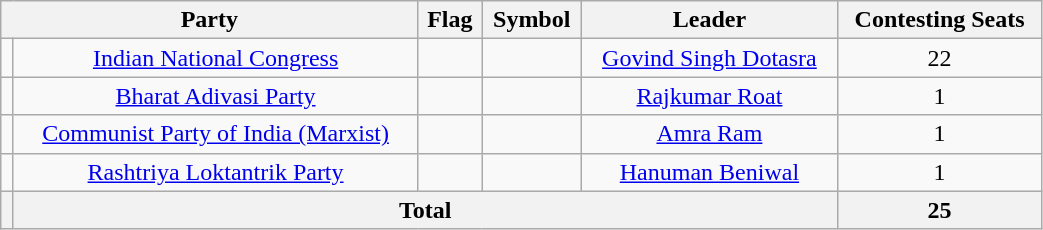<table class="wikitable" style="text-align:center" width="55%";>
<tr>
<th colspan="2">Party</th>
<th>Flag</th>
<th>Symbol</th>
<th>Leader</th>
<th>Contesting Seats</th>
</tr>
<tr>
<td></td>
<td><a href='#'>Indian National Congress</a></td>
<td></td>
<td></td>
<td><a href='#'>Govind Singh Dotasra</a></td>
<td>22</td>
</tr>
<tr>
<td></td>
<td><a href='#'>Bharat Adivasi Party</a></td>
<td></td>
<td></td>
<td><a href='#'>Rajkumar Roat</a></td>
<td>1</td>
</tr>
<tr>
<td></td>
<td><a href='#'>Communist Party of India (Marxist)</a></td>
<td></td>
<td></td>
<td><a href='#'>Amra Ram</a></td>
<td>1</td>
</tr>
<tr>
<td></td>
<td><a href='#'>Rashtriya Loktantrik Party</a></td>
<td></td>
<td></td>
<td><a href='#'>Hanuman Beniwal</a></td>
<td>1</td>
</tr>
<tr>
<th></th>
<th colspan="4">Total</th>
<th>25</th>
</tr>
</table>
